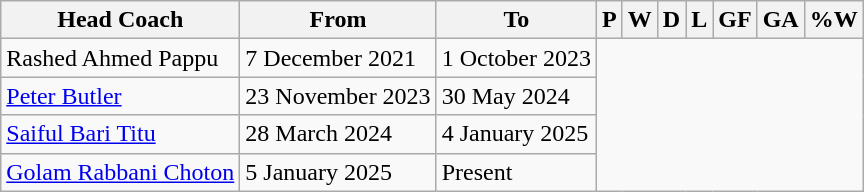<table class="wikitable sortable" style="text-align:center">
<tr>
<th>Head Coach</th>
<th Class="unsortable">From</th>
<th Class="unsortable">To</th>
<th abbr="3">P</th>
<th abbr="1">W</th>
<th abbr="1">D</th>
<th abbr="1">L</th>
<th abbr="4">GF</th>
<th abbr="6">GA</th>
<th abbr="50">%W</th>
</tr>
<tr>
<td align=left> Rashed Ahmed Pappu</td>
<td align=left>7 December 2021</td>
<td align=left>1 October 2023<br></td>
</tr>
<tr>
<td align=left> <a href='#'>Peter Butler</a></td>
<td align=left>23 November 2023</td>
<td align=left>30 May 2024<br></td>
</tr>
<tr>
<td align=left> <a href='#'>Saiful Bari Titu</a></td>
<td align=left>28 March 2024</td>
<td align=left>4 January 2025<br></td>
</tr>
<tr>
<td align=left> <a href='#'>Golam Rabbani Choton</a></td>
<td align=left>5 January 2025</td>
<td align=left>Present<br></td>
</tr>
</table>
